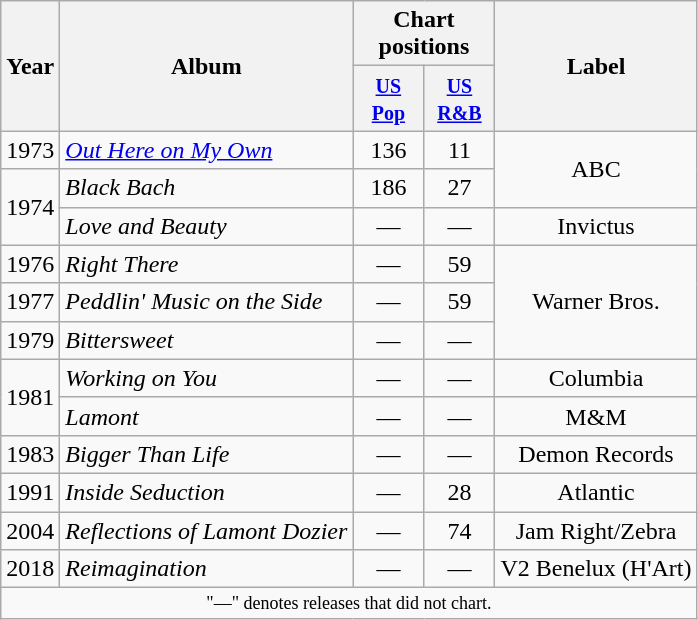<table class="wikitable" style="text-align:center;">
<tr>
<th rowspan="2">Year</th>
<th rowspan="2">Album</th>
<th colspan="2">Chart positions</th>
<th rowspan="2">Label</th>
</tr>
<tr>
<th width="40"><small><a href='#'>US Pop</a></small><br></th>
<th width="40"><small><a href='#'>US R&B</a></small><br></th>
</tr>
<tr>
<td rowspan="1">1973</td>
<td align="left"><em><a href='#'>Out Here on My Own</a></em></td>
<td>136</td>
<td>11</td>
<td rowspan="2">ABC</td>
</tr>
<tr>
<td rowspan="2">1974</td>
<td align="left"><em>Black Bach</em></td>
<td>186</td>
<td>27</td>
</tr>
<tr>
<td align="left"><em>Love and Beauty</em></td>
<td>—</td>
<td>—</td>
<td>Invictus</td>
</tr>
<tr>
<td rowspan="1">1976</td>
<td align="left"><em>Right There</em></td>
<td>—</td>
<td>59</td>
<td rowspan="3">Warner Bros.</td>
</tr>
<tr>
<td rowspan="1">1977</td>
<td align="left"><em>Peddlin' Music on the Side</em></td>
<td>—</td>
<td>59</td>
</tr>
<tr>
<td rowspan="1">1979</td>
<td align="left"><em>Bittersweet</em></td>
<td>—</td>
<td>—</td>
</tr>
<tr>
<td rowspan="2">1981</td>
<td align="left"><em>Working on You</em></td>
<td>—</td>
<td>—</td>
<td>Columbia</td>
</tr>
<tr>
<td align="left"><em>Lamont</em></td>
<td>—</td>
<td>—</td>
<td>M&M</td>
</tr>
<tr>
<td rowspan="1">1983</td>
<td align="left"><em>Bigger Than Life</em></td>
<td>—</td>
<td>—</td>
<td>Demon Records</td>
</tr>
<tr>
<td rowspan="1">1991</td>
<td align="left"><em>Inside Seduction</em></td>
<td>—</td>
<td>28</td>
<td>Atlantic</td>
</tr>
<tr>
<td rowspan="1">2004</td>
<td align="left"><em>Reflections of Lamont Dozier</em></td>
<td>—</td>
<td>74</td>
<td>Jam Right/Zebra</td>
</tr>
<tr>
<td rowspan="1">2018</td>
<td align="left"><em>Reimagination</em></td>
<td>—</td>
<td>—</td>
<td>V2 Benelux (H'Art)</td>
</tr>
<tr>
<td colspan="6" style="text-align:center; font-size:9pt;">"—" denotes releases that did not chart.</td>
</tr>
</table>
